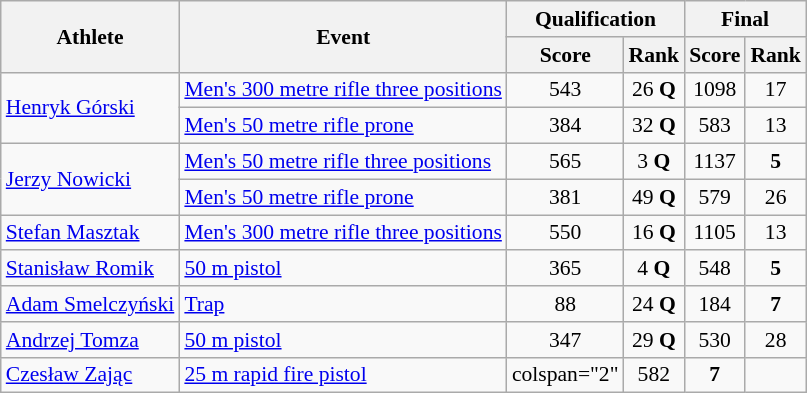<table class="wikitable" style="font-size:90%">
<tr>
<th rowspan="2">Athlete</th>
<th rowspan="2">Event</th>
<th colspan="2">Qualification</th>
<th colspan="2">Final</th>
</tr>
<tr>
<th>Score</th>
<th>Rank</th>
<th>Score</th>
<th>Rank</th>
</tr>
<tr>
<td rowspan=2><a href='#'>Henryk Górski</a></td>
<td><a href='#'>Men's 300 metre rifle three positions</a></td>
<td align="center">543</td>
<td align="center">26 <strong>Q</strong></td>
<td align="center">1098</td>
<td align="center">17</td>
</tr>
<tr>
<td><a href='#'>Men's 50 metre rifle prone</a></td>
<td align="center">384</td>
<td align="center">32 <strong>Q</strong></td>
<td align="center">583</td>
<td align="center">13</td>
</tr>
<tr>
<td rowspan=2><a href='#'>Jerzy Nowicki</a></td>
<td><a href='#'>Men's 50 metre rifle three positions</a></td>
<td align="center">565</td>
<td align="center">3 <strong>Q</strong></td>
<td align="center">1137</td>
<td align="center"><strong>5</strong></td>
</tr>
<tr>
<td><a href='#'>Men's 50 metre rifle prone</a></td>
<td align="center">381</td>
<td align="center">49 <strong>Q</strong></td>
<td align="center">579</td>
<td align="center">26</td>
</tr>
<tr>
<td rowspan=1><a href='#'>Stefan Masztak</a></td>
<td><a href='#'>Men's 300 metre rifle three positions</a></td>
<td align="center">550</td>
<td align="center">16 <strong>Q</strong></td>
<td align="center">1105</td>
<td align="center">13</td>
</tr>
<tr>
<td rowspan=1><a href='#'>Stanisław Romik</a></td>
<td><a href='#'>50 m pistol</a></td>
<td align="center">365</td>
<td align="center">4 <strong>Q</strong></td>
<td align="center">548</td>
<td align="center"><strong>5</strong></td>
</tr>
<tr>
<td><a href='#'>Adam Smelczyński</a></td>
<td><a href='#'>Trap</a></td>
<td align="center">88</td>
<td align="center">24 <strong>Q</strong></td>
<td align="center">184</td>
<td align="center"><strong>7</strong></td>
</tr>
<tr>
<td rowspan=1><a href='#'>Andrzej Tomza</a></td>
<td><a href='#'>50 m pistol</a></td>
<td align="center">347</td>
<td align="center">29 <strong>Q</strong></td>
<td align="center">530</td>
<td align="center">28</td>
</tr>
<tr>
<td><a href='#'>Czesław Zając</a></td>
<td><a href='#'>25 m rapid fire pistol</a></td>
<td>colspan="2"  </td>
<td align="center">582</td>
<td align="center"><strong>7</strong></td>
</tr>
</table>
